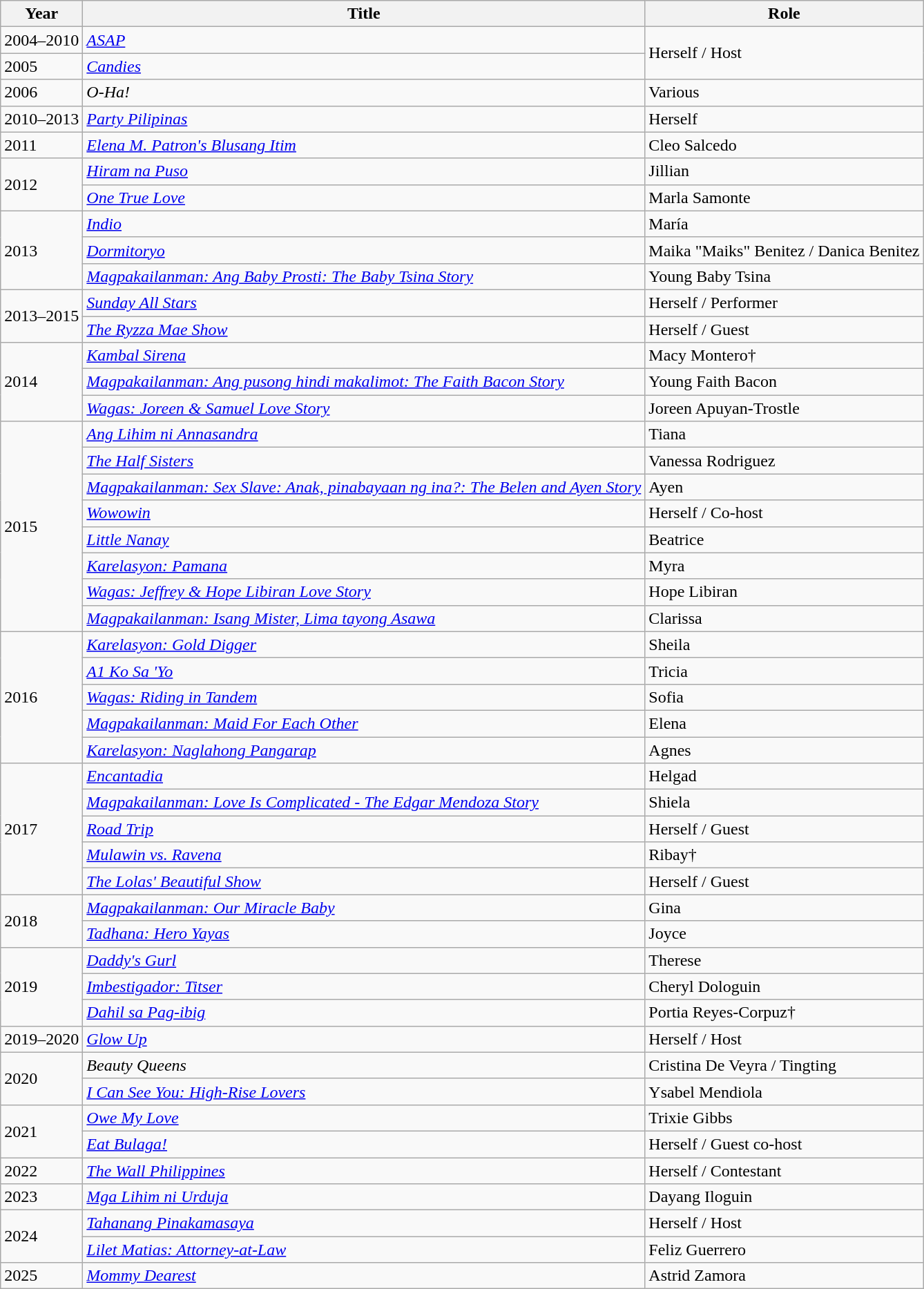<table class="wikitable sortable">
<tr>
<th>Year</th>
<th>Title</th>
<th>Role</th>
</tr>
<tr>
<td>2004–2010</td>
<td><em><a href='#'>ASAP</a></em></td>
<td rowspan="2">Herself / Host</td>
</tr>
<tr>
<td>2005</td>
<td><em><a href='#'>Candies</a></em></td>
</tr>
<tr>
<td>2006</td>
<td><em>O-Ha!</em></td>
<td>Various</td>
</tr>
<tr>
<td>2010–2013</td>
<td><em><a href='#'>Party Pilipinas</a></em></td>
<td>Herself</td>
</tr>
<tr>
<td>2011</td>
<td><em><a href='#'>Elena M. Patron's Blusang Itim</a></em></td>
<td>Cleo Salcedo</td>
</tr>
<tr>
<td rowspan="2">2012</td>
<td><em><a href='#'>Hiram na Puso</a></em></td>
<td>Jillian</td>
</tr>
<tr>
<td><em><a href='#'>One True Love</a></em></td>
<td>Marla Samonte</td>
</tr>
<tr>
<td rowspan="3">2013</td>
<td><em><a href='#'>Indio</a></em></td>
<td>María</td>
</tr>
<tr>
<td><em><a href='#'>Dormitoryo</a></em></td>
<td>Maika "Maiks" Benitez / Danica Benitez</td>
</tr>
<tr>
<td><em><a href='#'>Magpakailanman: Ang Baby Prosti: The Baby Tsina Story</a></em></td>
<td>Young Baby Tsina</td>
</tr>
<tr>
<td rowspan="2">2013–2015</td>
<td><em><a href='#'>Sunday All Stars</a></em></td>
<td>Herself / Performer</td>
</tr>
<tr>
<td><em><a href='#'>The Ryzza Mae Show</a></em></td>
<td>Herself / Guest</td>
</tr>
<tr>
<td rowspan="3">2014</td>
<td><em><a href='#'>Kambal Sirena</a></em></td>
<td>Macy Montero†</td>
</tr>
<tr>
<td><em><a href='#'>Magpakailanman: Ang pusong hindi makalimot: The Faith Bacon Story</a></em></td>
<td>Young Faith Bacon</td>
</tr>
<tr>
<td><em><a href='#'>Wagas: Joreen & Samuel Love Story</a></em></td>
<td>Joreen Apuyan-Trostle</td>
</tr>
<tr>
<td rowspan="8">2015</td>
<td><em><a href='#'>Ang Lihim ni Annasandra</a></em></td>
<td>Tiana</td>
</tr>
<tr>
<td><em><a href='#'>The Half Sisters</a></em></td>
<td>Vanessa Rodriguez</td>
</tr>
<tr>
<td><em><a href='#'>Magpakailanman: Sex Slave: Anak, pinabayaan ng ina?: The Belen and Ayen Story</a></em></td>
<td>Ayen</td>
</tr>
<tr>
<td><em><a href='#'>Wowowin</a></em></td>
<td>Herself / Co-host</td>
</tr>
<tr>
<td><em><a href='#'>Little Nanay</a></em></td>
<td>Beatrice</td>
</tr>
<tr>
<td><em><a href='#'>Karelasyon: Pamana</a></em></td>
<td>Myra</td>
</tr>
<tr>
<td><em><a href='#'>Wagas: Jeffrey & Hope Libiran Love Story</a></em></td>
<td>Hope Libiran</td>
</tr>
<tr>
<td><em><a href='#'>Magpakailanman: Isang Mister, Lima tayong Asawa</a></em></td>
<td>Clarissa</td>
</tr>
<tr>
<td rowspan="5">2016</td>
<td><em><a href='#'>Karelasyon: Gold Digger</a></em></td>
<td>Sheila</td>
</tr>
<tr>
<td><em><a href='#'>A1 Ko Sa 'Yo</a></em></td>
<td>Tricia</td>
</tr>
<tr>
<td><em><a href='#'>Wagas: Riding in Tandem</a></em></td>
<td>Sofia</td>
</tr>
<tr>
<td><em><a href='#'>Magpakailanman: Maid For Each Other</a></em></td>
<td>Elena</td>
</tr>
<tr>
<td><em><a href='#'>Karelasyon: Naglahong Pangarap</a></em></td>
<td>Agnes</td>
</tr>
<tr>
<td rowspan="5">2017</td>
<td><em><a href='#'>Encantadia</a></em></td>
<td>Helgad</td>
</tr>
<tr>
<td><em><a href='#'>Magpakailanman: Love Is Complicated - The Edgar Mendoza Story</a></em></td>
<td>Shiela</td>
</tr>
<tr>
<td><a href='#'><em>Road Trip</em></a></td>
<td>Herself / Guest</td>
</tr>
<tr>
<td><em><a href='#'>Mulawin vs. Ravena</a></em></td>
<td>Ribay†</td>
</tr>
<tr>
<td><em><a href='#'>The Lolas' Beautiful Show</a></em></td>
<td>Herself / Guest</td>
</tr>
<tr>
<td rowspan=2>2018</td>
<td><em><a href='#'>Magpakailanman: Our Miracle Baby</a></em></td>
<td>Gina</td>
</tr>
<tr>
<td><em><a href='#'>Tadhana: Hero Yayas</a></em></td>
<td>Joyce</td>
</tr>
<tr>
<td rowspan=3>2019</td>
<td><em><a href='#'>Daddy's Gurl</a></em></td>
<td>Therese</td>
</tr>
<tr>
<td><em><a href='#'>Imbestigador: Titser</a></em></td>
<td>Cheryl Dologuin</td>
</tr>
<tr>
<td><em><a href='#'>Dahil sa Pag-ibig</a></em></td>
<td>Portia Reyes-Corpuz†</td>
</tr>
<tr>
<td>2019–2020</td>
<td><em><a href='#'>Glow Up</a></em></td>
<td>Herself / Host</td>
</tr>
<tr>
<td rowspan=2>2020</td>
<td><em>Beauty Queens</em></td>
<td>Cristina De Veyra / Tingting</td>
</tr>
<tr>
<td><em><a href='#'>I Can See You: High-Rise Lovers</a> </em></td>
<td>Ysabel Mendiola</td>
</tr>
<tr>
<td rowspan=2>2021</td>
<td><em><a href='#'>Owe My Love</a></em></td>
<td>Trixie Gibbs</td>
</tr>
<tr>
<td><em><a href='#'>Eat Bulaga!</a></em></td>
<td>Herself / Guest co-host</td>
</tr>
<tr>
<td>2022</td>
<td><em><a href='#'>The Wall Philippines</a></em></td>
<td>Herself / Contestant</td>
</tr>
<tr>
<td>2023</td>
<td><em><a href='#'>Mga Lihim ni Urduja</a></em></td>
<td>Dayang Iloguin</td>
</tr>
<tr>
<td rowspan="2">2024</td>
<td><em><a href='#'>Tahanang Pinakamasaya</a></em></td>
<td>Herself / Host</td>
</tr>
<tr>
<td><em><a href='#'>Lilet Matias: Attorney-at-Law</a></em></td>
<td>Feliz Guerrero</td>
</tr>
<tr>
<td>2025</td>
<td><em><a href='#'>Mommy Dearest</a></em></td>
<td>Astrid Zamora</td>
</tr>
</table>
